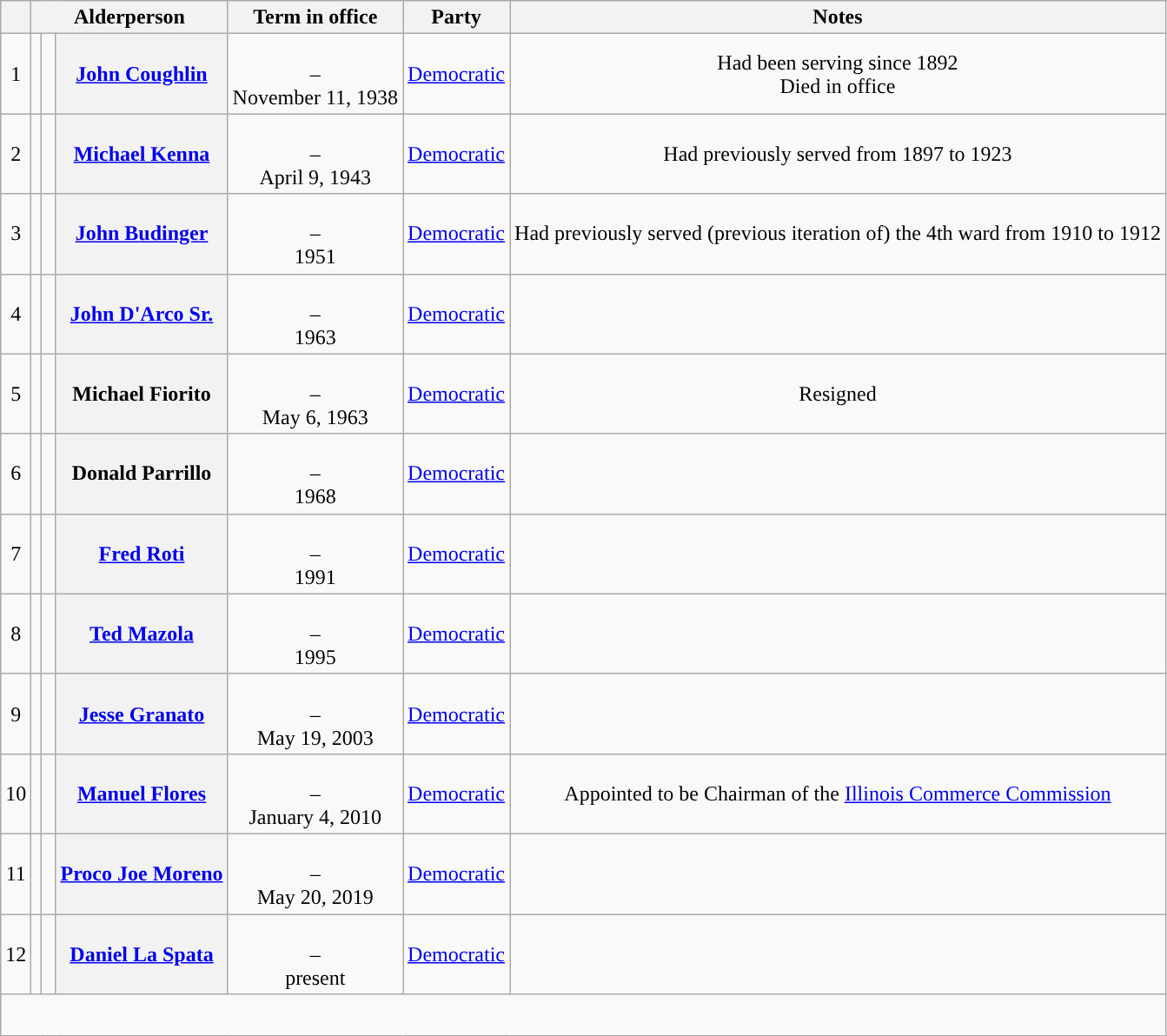<table class="wikitable sortable" style="text-align:center;">
<tr>
<th scope="col"></th>
<th scope="col" colspan="3">Alderperson</th>
<th scope="col">Term in office</th>
<th scope="col">Party</th>
<th scope="col">Notes</th>
</tr>
<tr style="height:2em;">
<td>1</td>
<td></td>
<td> </td>
<th scope="row"><a href='#'>John Coughlin</a></th>
<td><br>–<br>November 11, 1938</td>
<td><a href='#'>Democratic</a></td>
<td>Had been serving since 1892  <br> Died in office</td>
</tr>
<tr style="height:2em;">
<td>2</td>
<td></td>
<td> </td>
<th scope="row"><a href='#'>Michael Kenna</a></th>
<td><br>–<br>April 9, 1943</td>
<td><a href='#'>Democratic</a></td>
<td>Had previously served from 1897 to 1923</td>
</tr>
<tr style="height:2em;">
<td>3</td>
<td></td>
<td> </td>
<th scope="row"><a href='#'>John Budinger</a></th>
<td><br>–<br>1951</td>
<td><a href='#'>Democratic</a></td>
<td>Had previously served (previous iteration of) the 4th ward from 1910 to 1912</td>
</tr>
<tr style="height:2em;">
<td>4</td>
<td></td>
<td> </td>
<th scope="row"><a href='#'>John D'Arco Sr.</a></th>
<td><br>–<br>1963</td>
<td><a href='#'>Democratic</a></td>
<td></td>
</tr>
<tr style="height:2em;">
<td>5</td>
<td></td>
<td> </td>
<th scope="row">Michael Fiorito</th>
<td><br>–<br>May 6, 1963</td>
<td><a href='#'>Democratic</a></td>
<td>Resigned</td>
</tr>
<tr style="height:2em;">
<td>6</td>
<td></td>
<td> </td>
<th scope="row">Donald Parrillo</th>
<td><br>–<br>1968</td>
<td><a href='#'>Democratic</a></td>
<td></td>
</tr>
<tr style="height:2em;">
<td>7</td>
<td></td>
<td> </td>
<th scope="row"><a href='#'>Fred Roti</a></th>
<td><br>–<br>1991</td>
<td><a href='#'>Democratic</a></td>
<td></td>
</tr>
<tr style="height:2em;">
<td>8</td>
<td></td>
<td> </td>
<th scope="row"><a href='#'>Ted Mazola</a></th>
<td><br>–<br>1995</td>
<td><a href='#'>Democratic</a></td>
<td></td>
</tr>
<tr style="height:2em;">
<td>9</td>
<td></td>
<td> </td>
<th scope="row"><a href='#'>Jesse Granato</a></th>
<td><br>–<br>May 19, 2003</td>
<td><a href='#'>Democratic</a></td>
<td></td>
</tr>
<tr style="height:2em;">
<td>10</td>
<td></td>
<td> </td>
<th scope="row"><a href='#'>Manuel Flores</a></th>
<td><br>–<br>January 4, 2010</td>
<td><a href='#'>Democratic</a></td>
<td>Appointed to be Chairman of the <a href='#'>Illinois Commerce Commission</a></td>
</tr>
<tr style="height:2em;">
<td>11</td>
<td></td>
<td> </td>
<th scope="row"><a href='#'>Proco Joe Moreno</a></th>
<td><br>–<br>May 20, 2019</td>
<td><a href='#'>Democratic</a></td>
<td></td>
</tr>
<tr style="height:2em;">
<td>12</td>
<td></td>
<td> </td>
<th scope="row"><a href='#'>Daniel La Spata</a></th>
<td><br>–<br>present</td>
<td><a href='#'>Democratic</a></td>
<td></td>
</tr>
<tr style="height:2em;">
</tr>
</table>
